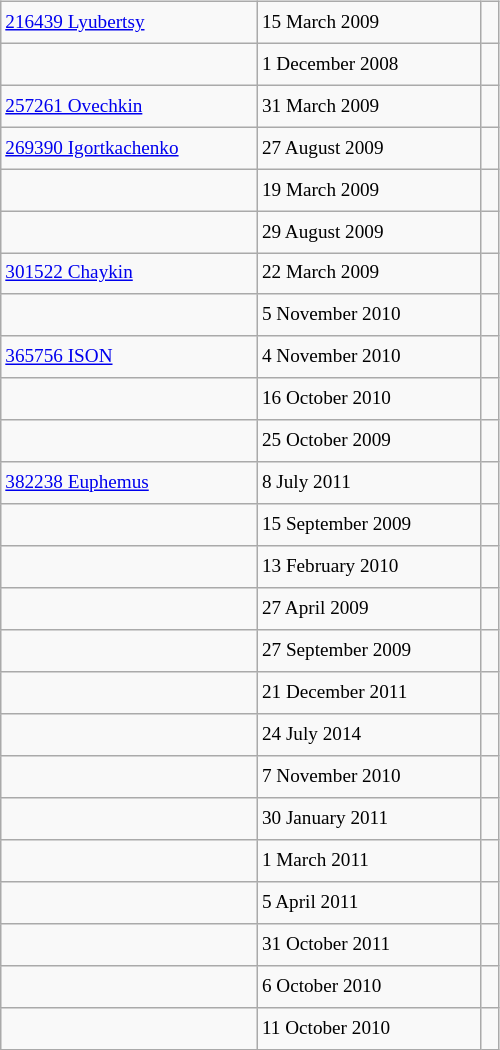<table class="wikitable" style="font-size: 80%; float: left; width: 26em; margin-right: 1em; height: 700px">
<tr>
<td><a href='#'>216439 Lyubertsy</a></td>
<td>15 March 2009</td>
<td></td>
</tr>
<tr>
<td></td>
<td>1 December 2008</td>
<td></td>
</tr>
<tr>
<td><a href='#'>257261 Ovechkin</a></td>
<td>31 March 2009</td>
<td></td>
</tr>
<tr>
<td><a href='#'>269390 Igortkachenko</a></td>
<td>27 August 2009</td>
<td></td>
</tr>
<tr>
<td></td>
<td>19 March 2009</td>
<td></td>
</tr>
<tr>
<td></td>
<td>29 August 2009</td>
<td></td>
</tr>
<tr>
<td><a href='#'>301522 Chaykin</a></td>
<td>22 March 2009</td>
<td></td>
</tr>
<tr>
<td></td>
<td>5 November 2010</td>
<td></td>
</tr>
<tr>
<td><a href='#'>365756 ISON</a></td>
<td>4 November 2010</td>
<td></td>
</tr>
<tr>
<td></td>
<td>16 October 2010</td>
<td> </td>
</tr>
<tr>
<td></td>
<td>25 October 2009</td>
<td></td>
</tr>
<tr>
<td><a href='#'>382238 Euphemus</a></td>
<td>8 July 2011</td>
<td></td>
</tr>
<tr>
<td></td>
<td>15 September 2009</td>
<td></td>
</tr>
<tr>
<td></td>
<td>13 February 2010</td>
<td></td>
</tr>
<tr>
<td></td>
<td>27 April 2009</td>
<td></td>
</tr>
<tr>
<td></td>
<td>27 September 2009</td>
<td></td>
</tr>
<tr>
<td></td>
<td>21 December 2011</td>
<td></td>
</tr>
<tr>
<td></td>
<td>24 July 2014</td>
<td></td>
</tr>
<tr>
<td></td>
<td>7 November 2010</td>
<td></td>
</tr>
<tr>
<td></td>
<td>30 January 2011</td>
<td></td>
</tr>
<tr>
<td></td>
<td>1 March 2011</td>
<td></td>
</tr>
<tr>
<td></td>
<td>5 April 2011</td>
<td></td>
</tr>
<tr>
<td></td>
<td>31 October 2011</td>
<td></td>
</tr>
<tr>
<td></td>
<td>6 October 2010</td>
<td></td>
</tr>
<tr>
<td></td>
<td>11 October 2010</td>
<td></td>
</tr>
</table>
